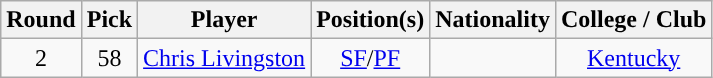<table class="wikitable sortable sortable">
<tr>
<th>Round</th>
<th>Pick</th>
<th>Player</th>
<th>Position(s)</th>
<th>Nationality</th>
<th>College / Club</th>
</tr>
<tr style="text-align: center">
<td>2</td>
<td>58</td>
<td><a href='#'>Chris Livingston</a></td>
<td><a href='#'>SF</a>/<a href='#'>PF</a></td>
<td></td>
<td><a href='#'>Kentucky</a> </td>
</tr>
</table>
